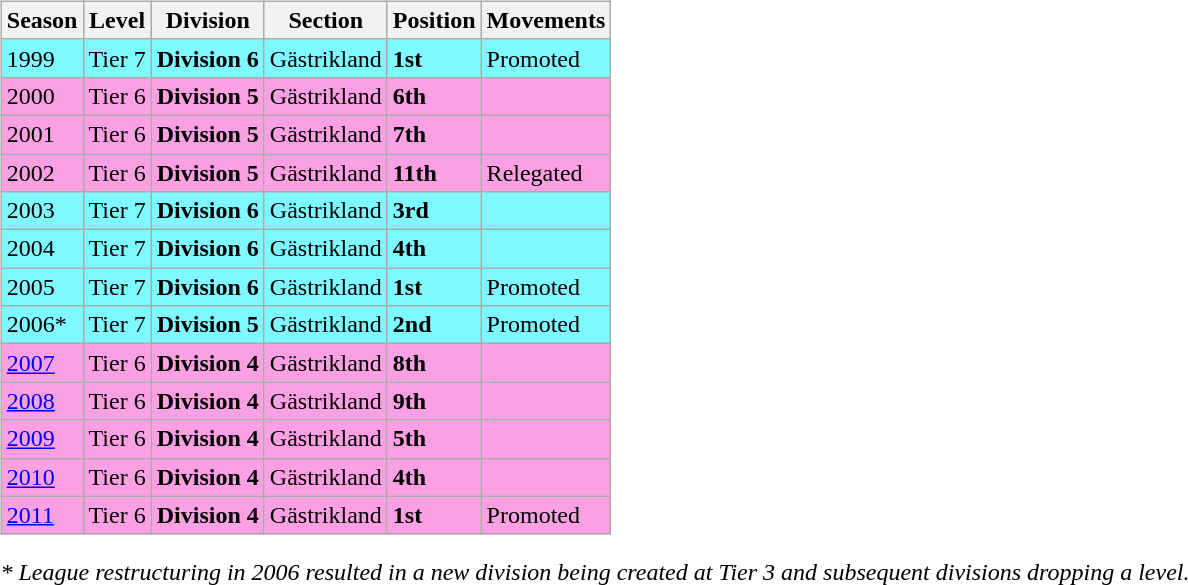<table>
<tr>
<td valign="top" width=0%><br><table class="wikitable">
<tr style="background:#f0f6fa;">
<th><strong>Season</strong></th>
<th><strong>Level</strong></th>
<th><strong>Division</strong></th>
<th><strong>Section</strong></th>
<th><strong>Position</strong></th>
<th><strong>Movements</strong></th>
</tr>
<tr>
<td style="background:#7DF9FF;">1999</td>
<td style="background:#7DF9FF;">Tier 7</td>
<td style="background:#7DF9FF;"><strong>Division 6</strong></td>
<td style="background:#7DF9FF;">Gästrikland</td>
<td style="background:#7DF9FF;"><strong>1st</strong></td>
<td style="background:#7DF9FF;">Promoted</td>
</tr>
<tr>
<td style="background:#FBA0E3;">2000</td>
<td style="background:#FBA0E3;">Tier 6</td>
<td style="background:#FBA0E3;"><strong>Division 5</strong></td>
<td style="background:#FBA0E3;">Gästrikland</td>
<td style="background:#FBA0E3;"><strong>6th</strong></td>
<td style="background:#FBA0E3;"></td>
</tr>
<tr>
<td style="background:#FBA0E3;">2001</td>
<td style="background:#FBA0E3;">Tier 6</td>
<td style="background:#FBA0E3;"><strong>Division 5</strong></td>
<td style="background:#FBA0E3;">Gästrikland</td>
<td style="background:#FBA0E3;"><strong>7th</strong></td>
<td style="background:#FBA0E3;"></td>
</tr>
<tr>
<td style="background:#FBA0E3;">2002</td>
<td style="background:#FBA0E3;">Tier 6</td>
<td style="background:#FBA0E3;"><strong>Division 5</strong></td>
<td style="background:#FBA0E3;">Gästrikland</td>
<td style="background:#FBA0E3;"><strong>11th</strong></td>
<td style="background:#FBA0E3;">Relegated</td>
</tr>
<tr>
<td style="background:#7DF9FF;">2003</td>
<td style="background:#7DF9FF;">Tier 7</td>
<td style="background:#7DF9FF;"><strong>Division 6</strong></td>
<td style="background:#7DF9FF;">Gästrikland</td>
<td style="background:#7DF9FF;"><strong>3rd</strong></td>
<td style="background:#7DF9FF;"></td>
</tr>
<tr>
<td style="background:#7DF9FF;">2004</td>
<td style="background:#7DF9FF;">Tier 7</td>
<td style="background:#7DF9FF;"><strong>Division 6</strong></td>
<td style="background:#7DF9FF;">Gästrikland</td>
<td style="background:#7DF9FF;"><strong>4th</strong></td>
<td style="background:#7DF9FF;"></td>
</tr>
<tr>
<td style="background:#7DF9FF;">2005</td>
<td style="background:#7DF9FF;">Tier 7</td>
<td style="background:#7DF9FF;"><strong>Division 6</strong></td>
<td style="background:#7DF9FF;">Gästrikland</td>
<td style="background:#7DF9FF;"><strong>1st</strong></td>
<td style="background:#7DF9FF;">Promoted</td>
</tr>
<tr>
<td style="background:#7DF9FF;">2006*</td>
<td style="background:#7DF9FF;">Tier 7</td>
<td style="background:#7DF9FF;"><strong>Division 5</strong></td>
<td style="background:#7DF9FF;">Gästrikland</td>
<td style="background:#7DF9FF;"><strong>2nd</strong></td>
<td style="background:#7DF9FF;">Promoted</td>
</tr>
<tr>
<td style="background:#FBA0E3;"><a href='#'>2007</a></td>
<td style="background:#FBA0E3;">Tier 6</td>
<td style="background:#FBA0E3;"><strong>Division 4</strong></td>
<td style="background:#FBA0E3;">Gästrikland</td>
<td style="background:#FBA0E3;"><strong>8th</strong></td>
<td style="background:#FBA0E3;"></td>
</tr>
<tr>
<td style="background:#FBA0E3;"><a href='#'>2008</a></td>
<td style="background:#FBA0E3;">Tier 6</td>
<td style="background:#FBA0E3;"><strong>Division 4</strong></td>
<td style="background:#FBA0E3;">Gästrikland</td>
<td style="background:#FBA0E3;"><strong>9th</strong></td>
<td style="background:#FBA0E3;"></td>
</tr>
<tr>
<td style="background:#FBA0E3;"><a href='#'>2009</a></td>
<td style="background:#FBA0E3;">Tier 6</td>
<td style="background:#FBA0E3;"><strong>Division 4</strong></td>
<td style="background:#FBA0E3;">Gästrikland</td>
<td style="background:#FBA0E3;"><strong>5th</strong></td>
<td style="background:#FBA0E3;"></td>
</tr>
<tr>
<td style="background:#FBA0E3;"><a href='#'>2010</a></td>
<td style="background:#FBA0E3;">Tier 6</td>
<td style="background:#FBA0E3;"><strong>Division 4</strong></td>
<td style="background:#FBA0E3;">Gästrikland</td>
<td style="background:#FBA0E3;"><strong>4th</strong></td>
<td style="background:#FBA0E3;"></td>
</tr>
<tr>
<td style="background:#FBA0E3;"><a href='#'>2011</a></td>
<td style="background:#FBA0E3;">Tier 6</td>
<td style="background:#FBA0E3;"><strong>Division 4</strong></td>
<td style="background:#FBA0E3;">Gästrikland</td>
<td style="background:#FBA0E3;"><strong>1st</strong></td>
<td style="background:#FBA0E3;">Promoted</td>
</tr>
</table>
<em>* League restructuring in 2006 resulted in a new division being created at Tier 3 and subsequent divisions dropping a level.</em>


</td>
</tr>
</table>
